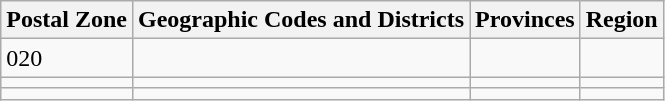<table class="wikitable sortable">
<tr>
<th>Postal Zone</th>
<th>Geographic Codes and Districts</th>
<th>Provinces</th>
<th>Region</th>
</tr>
<tr>
<td>020</td>
<td></td>
<td></td>
<td></td>
</tr>
<tr>
<td></td>
<td></td>
<td></td>
<td></td>
</tr>
<tr>
<td></td>
<td></td>
<td></td>
<td></td>
</tr>
</table>
